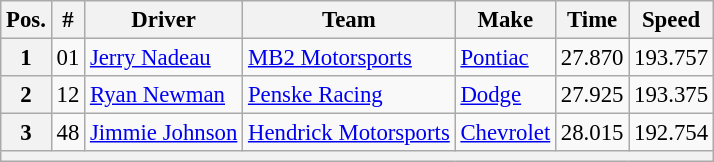<table class="wikitable" style="font-size:95%">
<tr>
<th>Pos.</th>
<th>#</th>
<th>Driver</th>
<th>Team</th>
<th>Make</th>
<th>Time</th>
<th>Speed</th>
</tr>
<tr>
<th>1</th>
<td>01</td>
<td><a href='#'>Jerry Nadeau</a></td>
<td><a href='#'>MB2 Motorsports</a></td>
<td><a href='#'>Pontiac</a></td>
<td>27.870</td>
<td>193.757</td>
</tr>
<tr>
<th>2</th>
<td>12</td>
<td><a href='#'>Ryan Newman</a></td>
<td><a href='#'>Penske Racing</a></td>
<td><a href='#'>Dodge</a></td>
<td>27.925</td>
<td>193.375</td>
</tr>
<tr>
<th>3</th>
<td>48</td>
<td><a href='#'>Jimmie Johnson</a></td>
<td><a href='#'>Hendrick Motorsports</a></td>
<td><a href='#'>Chevrolet</a></td>
<td>28.015</td>
<td>192.754</td>
</tr>
<tr>
<th colspan="7"></th>
</tr>
</table>
